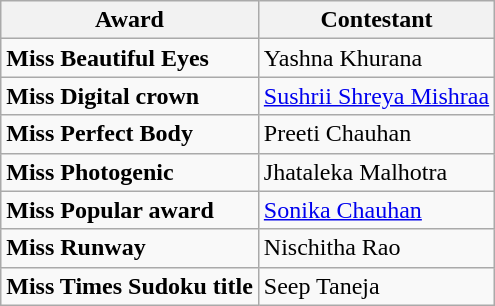<table class="wikitable">
<tr>
<th>Award</th>
<th>Contestant</th>
</tr>
<tr>
<td><strong>Miss Beautiful Eyes  </strong></td>
<td>Yashna Khurana</td>
</tr>
<tr>
<td><strong>Miss Digital crown  </strong></td>
<td><a href='#'>Sushrii Shreya Mishraa</a></td>
</tr>
<tr>
<td><strong>Miss Perfect Body  </strong></td>
<td>Preeti Chauhan</td>
</tr>
<tr>
<td><strong>Miss Photogenic </strong></td>
<td>Jhataleka Malhotra</td>
</tr>
<tr>
<td><strong> Miss Popular award </strong></td>
<td><a href='#'>Sonika Chauhan</a></td>
</tr>
<tr>
<td><strong>Miss Runway</strong></td>
<td>Nischitha Rao</td>
</tr>
<tr>
<td><strong>Miss Times Sudoku title</strong></td>
<td>Seep Taneja</td>
</tr>
</table>
